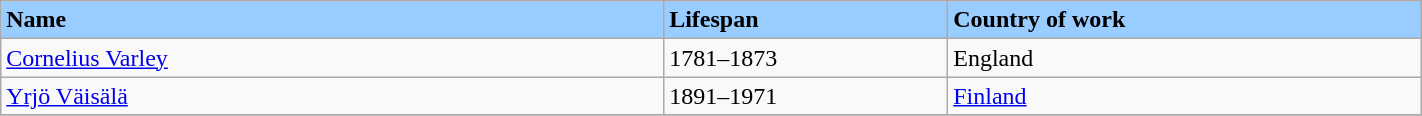<table class="wikitable" style="width:75%; background:light blue; color:black">
<tr>
<td width="35%" bgcolor="#99ccff"><strong>Name</strong></td>
<td width="15%" bgcolor="#99ccff"><strong> Lifespan</strong></td>
<td width="25%" bgcolor="#99ccff"><strong> Country of work </strong></td>
</tr>
<tr>
<td><a href='#'>Cornelius Varley</a></td>
<td>1781–1873</td>
<td>England</td>
</tr>
<tr>
<td><a href='#'>Yrjö Väisälä</a></td>
<td>1891–1971</td>
<td><a href='#'>Finland</a></td>
</tr>
<tr>
</tr>
</table>
